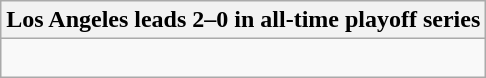<table class="wikitable collapsible collapsed">
<tr>
<th>Los Angeles leads 2–0 in all-time playoff series</th>
</tr>
<tr>
<td><br>
</td>
</tr>
</table>
